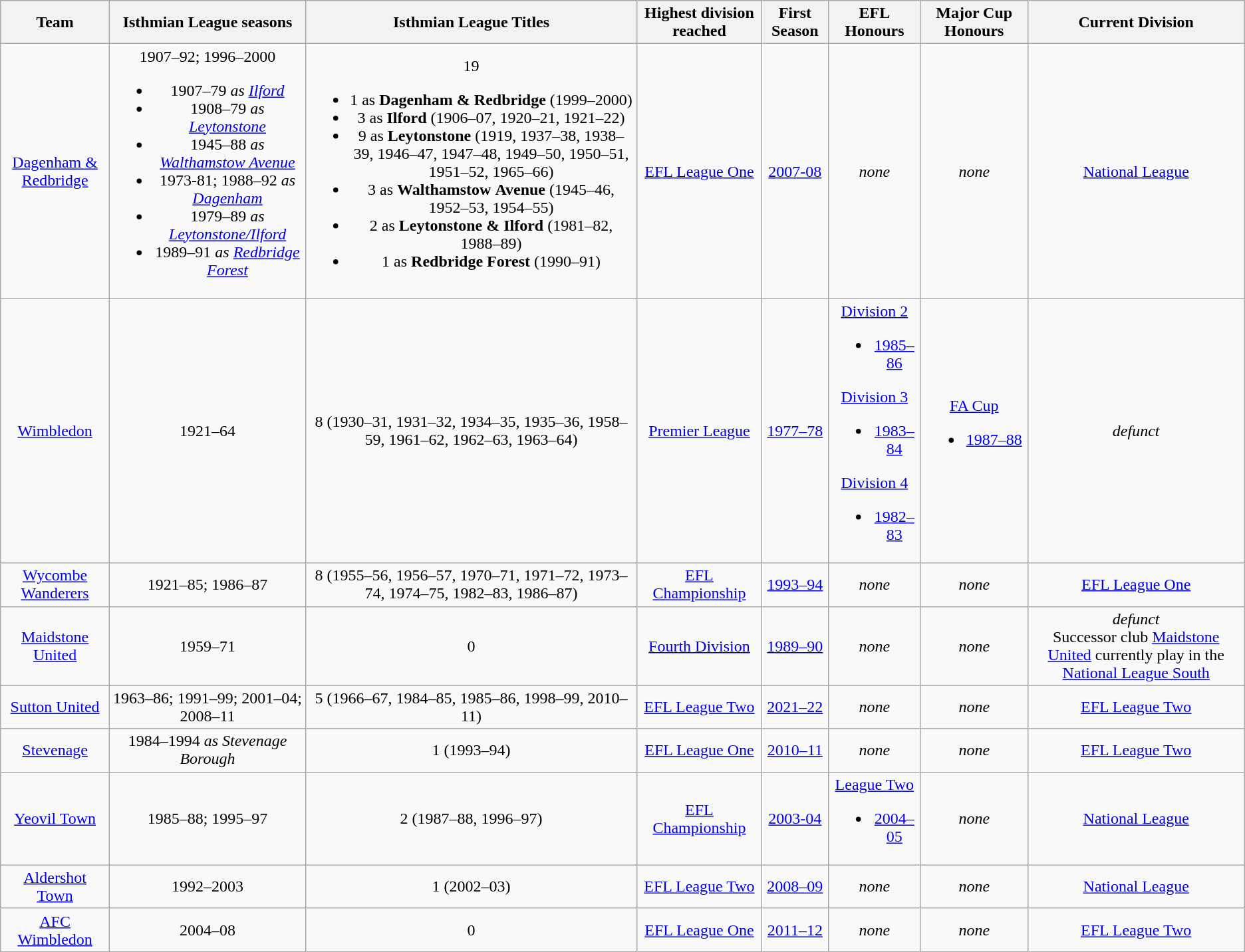<table class="wikitable" style=text-align:center>
<tr>
<th>Team</th>
<th>Isthmian League seasons</th>
<th>Isthmian League Titles</th>
<th>Highest division reached</th>
<th>First Season</th>
<th>EFL Honours</th>
<th>Major Cup Honours</th>
<th>Current Division</th>
</tr>
<tr>
<td><a href='#'>Dagenham & Redbridge</a></td>
<td>1907–92; 1996–2000<br><ul><li>1907–79 <em>as <a href='#'>Ilford</a></em></li><li>1908–79 <em>as <a href='#'>Leytonstone</a></em></li><li>1945–88 <em>as <a href='#'>Walthamstow Avenue</a></em></li><li>1973<em>-</em>81; 1988–92 <em>as <a href='#'>Dagenham</a></em></li><li>1979–89 <em>as <a href='#'>Leytonstone/Ilford</a></em></li><li>1989–91 <em>as <a href='#'>Redbridge Forest</a></em></li></ul></td>
<td>19<br><ul><li>1 as <strong>Dagenham & Redbridge</strong> (1999–2000)</li><li>3 as <strong>Ilford</strong> (1906–07, 1920–21, 1921–22)</li><li>9 as <strong>Leytonstone</strong> (1919, 1937–38, 1938–39, 1946–47, 1947–48, 1949–50, 1950–51, 1951–52, 1965–66)</li><li>3 as <strong>Walthamstow</strong> <strong>Avenue</strong> (1945–46, 1952–53, 1954–55)</li><li>2 as <strong>Leytonstone & Ilford</strong> (1981–82, 1988–89)</li><li>1 as <strong>Redbridge Forest</strong> (1990–91)</li></ul></td>
<td><a href='#'>EFL League One</a></td>
<td><a href='#'>2007-08</a></td>
<td><em>none</em></td>
<td><em>none</em></td>
<td><a href='#'>National League</a></td>
</tr>
<tr>
<td><a href='#'>Wimbledon</a></td>
<td>1921–64</td>
<td>8 (1930–31, 1931–32, 1934–35, 1935–36, 1958–59, 1961–62, 1962–63, 1963–64)</td>
<td><a href='#'>Premier League</a></td>
<td><a href='#'>1977–78</a></td>
<td><a href='#'>Division 2</a><br><ul><li><a href='#'>1985–86</a></li></ul><a href='#'>Division 3</a><ul><li><a href='#'>1983–84</a></li></ul><a href='#'>Division 4</a><ul><li><a href='#'>1982–83</a></li></ul></td>
<td><a href='#'>FA Cup</a><br><ul><li><a href='#'>1987–88</a></li></ul></td>
<td><em>defunct</em></td>
</tr>
<tr>
<td><a href='#'>Wycombe Wanderers</a></td>
<td>1921–85; 1986–87</td>
<td>8 (1955–56, 1956–57, 1970–71, 1971–72, 1973–74, 1974–75, 1982–83, 1986–87)</td>
<td><a href='#'>EFL Championship</a></td>
<td><a href='#'>1993–94</a></td>
<td><em>none</em></td>
<td><em>none</em></td>
<td><a href='#'>EFL League One</a></td>
</tr>
<tr>
<td><a href='#'>Maidstone United</a></td>
<td>1959–71</td>
<td>0</td>
<td><a href='#'>Fourth Division</a></td>
<td><a href='#'>1989–90</a></td>
<td><em>none</em></td>
<td><em>none</em></td>
<td><em>defunct</em><br>Successor club <a href='#'>Maidstone United</a> currently play in the <a href='#'>National League South</a></td>
</tr>
<tr>
<td><a href='#'>Sutton United</a></td>
<td>1963–86; 1991–99; 2001–04; 2008–11</td>
<td>5 (1966–67, 1984–85, 1985–86, 1998–99, 2010–11)</td>
<td><a href='#'>EFL League Two</a></td>
<td><a href='#'>2021–22</a></td>
<td><em>none</em></td>
<td><em>none</em></td>
<td><a href='#'>EFL League Two</a></td>
</tr>
<tr>
<td><a href='#'>Stevenage</a></td>
<td>1984–1994 <em>as Stevenage Borough</em></td>
<td>1 (1993–94)</td>
<td><a href='#'>EFL League One</a></td>
<td><a href='#'>2010–11</a></td>
<td><em>none</em></td>
<td><em>none</em></td>
<td><a href='#'>EFL League Two</a></td>
</tr>
<tr>
<td><a href='#'>Yeovil Town</a></td>
<td>1985–88; 1995–97</td>
<td>2 (1987–88, 1996–97)</td>
<td><a href='#'>EFL Championship</a></td>
<td><a href='#'>2003-04</a></td>
<td><a href='#'>League Two</a><br><ul><li><a href='#'>2004–05</a></li></ul></td>
<td><em>none</em></td>
<td><a href='#'>National League</a></td>
</tr>
<tr>
<td><a href='#'>Aldershot Town</a></td>
<td>1992–2003</td>
<td>1 (2002–03)</td>
<td><a href='#'>EFL League Two</a></td>
<td><a href='#'>2008–09</a></td>
<td><em>none</em></td>
<td><em>none</em></td>
<td><a href='#'>National League</a></td>
</tr>
<tr>
<td><a href='#'>AFC Wimbledon</a></td>
<td>2004–08</td>
<td>0</td>
<td><a href='#'>EFL League One</a></td>
<td><a href='#'>2011–12</a></td>
<td><em>none</em></td>
<td><em>none</em></td>
<td><a href='#'>EFL League Two</a></td>
</tr>
</table>
